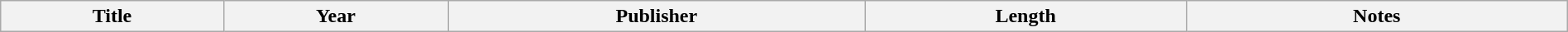<table class="wikitable" style="width:100%; margin:auto;">
<tr>
<th>Title</th>
<th>Year</th>
<th>Publisher</th>
<th>Length</th>
<th width="300">Notes<br>
</th>
</tr>
</table>
